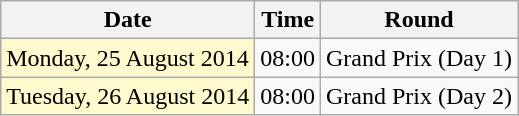<table class="wikitable">
<tr>
<th>Date</th>
<th>Time</th>
<th>Round</th>
</tr>
<tr>
<td style=background:lemonchiffon>Monday, 25 August 2014</td>
<td>08:00</td>
<td>Grand Prix (Day 1)</td>
</tr>
<tr>
<td style=background:lemonchiffon>Tuesday, 26 August 2014</td>
<td>08:00</td>
<td>Grand Prix (Day 2)</td>
</tr>
</table>
